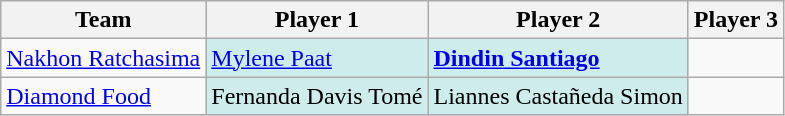<table class="wikitable sortable">
<tr>
<th>Team</th>
<th>Player 1</th>
<th>Player 2</th>
<th>Player 3</th>
</tr>
<tr>
<td><a href='#'>Nakhon Ratchasima</a></td>
<td style="background-color:#CFECEC"> <a href='#'>Mylene Paat</a></td>
<td style="background-color:#CFECEC"> <strong><a href='#'>Dindin Santiago</a></strong></td>
<td></td>
</tr>
<tr>
<td><a href='#'>Diamond Food</a></td>
<td style="background-color:#CFECEC"> Fernanda Davis Tomé</td>
<td style="background-color:#CFECEC"> Liannes Castañeda Simon</td>
<td></td>
</tr>
</table>
